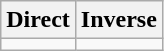<table class=wikitable>
<tr>
<th>Direct</th>
<th>Inverse</th>
</tr>
<tr>
<td></td>
<td></td>
</tr>
</table>
